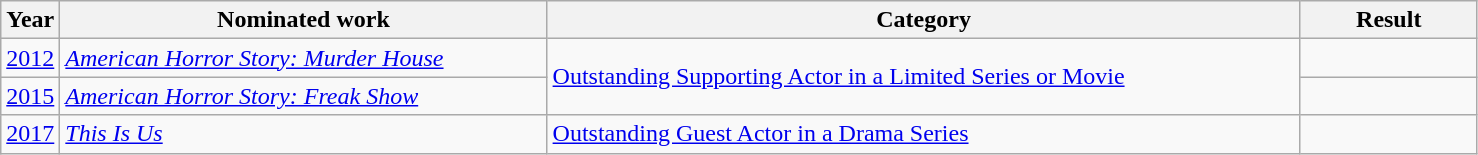<table class=wikitable>
<tr>
<th width=4%>Year</th>
<th width=33%>Nominated work</th>
<th width=51%>Category</th>
<th width=12%>Result</th>
</tr>
<tr>
<td><a href='#'>2012</a></td>
<td><em><a href='#'>American Horror Story: Murder House</a></em></td>
<td rowspan=2><a href='#'>Outstanding Supporting Actor in a Limited Series or Movie</a></td>
<td></td>
</tr>
<tr>
<td><a href='#'>2015</a></td>
<td><em><a href='#'>American Horror Story: Freak Show</a></em></td>
<td></td>
</tr>
<tr>
<td><a href='#'>2017</a></td>
<td><em><a href='#'>This Is Us</a></em></td>
<td><a href='#'>Outstanding Guest Actor in a Drama Series</a></td>
<td></td>
</tr>
</table>
